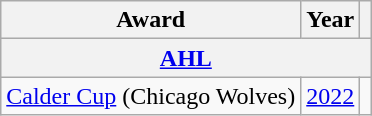<table class="wikitable">
<tr>
<th>Award</th>
<th>Year</th>
<th></th>
</tr>
<tr>
<th colspan="3"><a href='#'>AHL</a></th>
</tr>
<tr>
<td><a href='#'>Calder Cup</a> (Chicago Wolves)</td>
<td><a href='#'>2022</a></td>
<td></td>
</tr>
</table>
